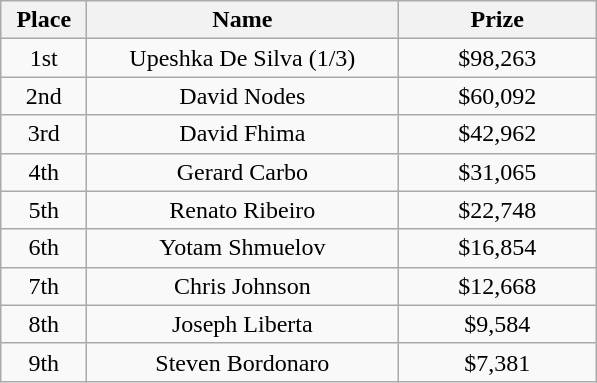<table class="wikitable">
<tr>
<th width="50">Place</th>
<th width="200">Name</th>
<th width="125">Prize</th>
</tr>
<tr>
<td align = "center">1st</td>
<td align = "center">Upeshka De Silva (1/3)</td>
<td align = "center">$98,263</td>
</tr>
<tr>
<td align = "center">2nd</td>
<td align = "center">David Nodes</td>
<td align = "center">$60,092</td>
</tr>
<tr>
<td align = "center">3rd</td>
<td align = "center">David Fhima</td>
<td align = "center">$42,962</td>
</tr>
<tr>
<td align = "center">4th</td>
<td align = "center">Gerard Carbo</td>
<td align = "center">$31,065</td>
</tr>
<tr>
<td align = "center">5th</td>
<td align = "center">Renato Ribeiro</td>
<td align = "center">$22,748</td>
</tr>
<tr>
<td align = "center">6th</td>
<td align = "center">Yotam Shmuelov</td>
<td align = "center">$16,854</td>
</tr>
<tr>
<td align = "center">7th</td>
<td align = "center">Chris Johnson</td>
<td align = "center">$12,668</td>
</tr>
<tr>
<td align = "center">8th</td>
<td align = "center">Joseph Liberta</td>
<td align = "center">$9,584</td>
</tr>
<tr>
<td align = "center">9th</td>
<td align = "center">Steven Bordonaro</td>
<td align = "center">$7,381</td>
</tr>
</table>
